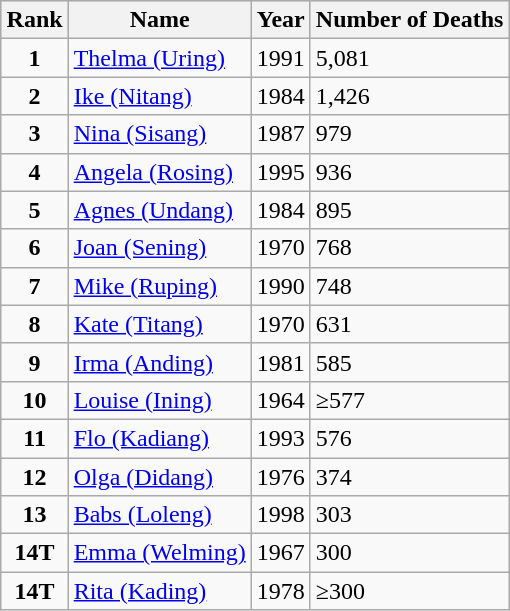<table class="wikitable" align="center" style="margin-left: auto; margin-right: auto; border: none;">
<tr bgcolor="#CCCCCC">
<th>Rank</th>
<th>Name</th>
<th>Year</th>
<th>Number of Deaths</th>
</tr>
<tr>
<td style="text-align:center"><strong>1</strong></td>
<td><a href='#'>Thelma (Uring)</a></td>
<td>1991</td>
<td>5,081</td>
</tr>
<tr>
<td style="text-align:center"><strong>2</strong></td>
<td><a href='#'>Ike (Nitang)</a></td>
<td>1984</td>
<td>1,426</td>
</tr>
<tr>
<td style="text-align:center"><strong>3</strong></td>
<td><a href='#'>Nina (Sisang)</a></td>
<td>1987</td>
<td>979</td>
</tr>
<tr>
<td style="text-align:center"><strong>4</strong></td>
<td><a href='#'>Angela (Rosing)</a></td>
<td>1995</td>
<td>936</td>
</tr>
<tr>
<td style="text-align:center"><strong>5</strong></td>
<td><a href='#'>Agnes (Undang)</a></td>
<td>1984</td>
<td>895</td>
</tr>
<tr>
<td style="text-align:center"><strong>6</strong></td>
<td><a href='#'>Joan (Sening)</a></td>
<td>1970</td>
<td>768</td>
</tr>
<tr>
<td style="text-align:center"><strong>7</strong></td>
<td><a href='#'>Mike (Ruping)</a></td>
<td>1990</td>
<td>748</td>
</tr>
<tr>
<td style="text-align:center"><strong>8</strong></td>
<td><a href='#'>Kate (Titang)</a></td>
<td>1970</td>
<td>631</td>
</tr>
<tr>
<td style="text-align:center"><strong>9</strong></td>
<td><a href='#'>Irma (Anding)</a></td>
<td>1981</td>
<td>585</td>
</tr>
<tr>
<td style="text-align:center"><strong>10</strong></td>
<td><a href='#'>Louise (Ining)</a></td>
<td>1964</td>
<td>≥577</td>
</tr>
<tr>
<td style="text-align:center"><strong>11</strong></td>
<td><a href='#'>Flo (Kadiang)</a></td>
<td>1993</td>
<td>576</td>
</tr>
<tr>
<td style="text-align:center"><strong>12</strong></td>
<td><a href='#'>Olga (Didang)</a></td>
<td>1976</td>
<td>374</td>
</tr>
<tr>
<td style="text-align:center"><strong>13</strong></td>
<td><a href='#'>Babs (Loleng)</a></td>
<td>1998</td>
<td>303</td>
</tr>
<tr>
<td style="text-align:center"><strong>14T</strong></td>
<td><a href='#'>Emma (Welming)</a></td>
<td>1967</td>
<td>300</td>
</tr>
<tr>
<td style="text-align:center"><strong>14T</strong></td>
<td><a href='#'>Rita (Kading)</a></td>
<td>1978</td>
<td>≥300</td>
</tr>
<tr>
</tr>
</table>
